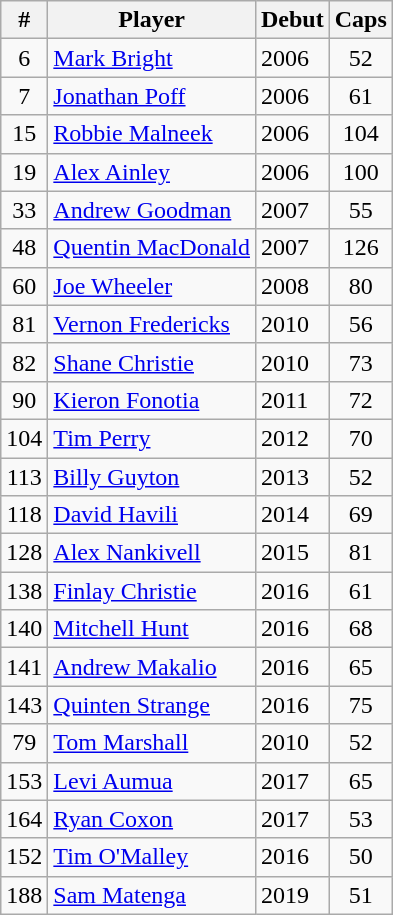<table class="wikitable" style="text-align:center">
<tr>
<th>#</th>
<th>Player</th>
<th>Debut</th>
<th>Caps</th>
</tr>
<tr>
<td>6</td>
<td align="left"><a href='#'>Mark Bright</a></td>
<td align="left">2006</td>
<td>52</td>
</tr>
<tr>
<td>7</td>
<td align="left"><a href='#'>Jonathan Poff</a></td>
<td align="left">2006</td>
<td>61</td>
</tr>
<tr>
<td>15</td>
<td align="left"><a href='#'>Robbie Malneek</a></td>
<td align="left">2006</td>
<td>104</td>
</tr>
<tr>
<td>19</td>
<td align="left"><a href='#'>Alex Ainley</a></td>
<td align="left">2006</td>
<td>100</td>
</tr>
<tr>
<td>33</td>
<td align="left"><a href='#'>Andrew Goodman</a></td>
<td align="left">2007</td>
<td>55</td>
</tr>
<tr>
<td>48</td>
<td align="left"><a href='#'>Quentin MacDonald</a></td>
<td align="left">2007</td>
<td>126</td>
</tr>
<tr>
<td>60</td>
<td align="left"><a href='#'>Joe Wheeler</a></td>
<td align="left">2008</td>
<td>80</td>
</tr>
<tr>
<td>81</td>
<td align="left"><a href='#'>Vernon Fredericks</a></td>
<td align="left">2010</td>
<td>56</td>
</tr>
<tr>
<td>82</td>
<td align="left"><a href='#'>Shane Christie</a></td>
<td align="left">2010</td>
<td>73</td>
</tr>
<tr>
<td>90</td>
<td align="left"><a href='#'>Kieron Fonotia</a></td>
<td align="left">2011</td>
<td>72</td>
</tr>
<tr>
<td>104</td>
<td align="left"><a href='#'>Tim Perry</a></td>
<td align="left">2012</td>
<td>70</td>
</tr>
<tr>
<td>113</td>
<td align="left"><a href='#'>Billy Guyton</a></td>
<td align="left">2013</td>
<td>52</td>
</tr>
<tr>
<td>118</td>
<td align="left"><a href='#'>David Havili</a></td>
<td align="left">2014</td>
<td>69</td>
</tr>
<tr>
<td>128</td>
<td align="left"><a href='#'>Alex Nankivell</a></td>
<td align="left">2015</td>
<td>81</td>
</tr>
<tr>
<td>138</td>
<td align="left"><a href='#'>Finlay Christie</a></td>
<td align="left">2016</td>
<td>61</td>
</tr>
<tr>
<td>140</td>
<td align="left"><a href='#'>Mitchell Hunt</a></td>
<td align="left">2016</td>
<td>68</td>
</tr>
<tr>
<td>141</td>
<td align="left"><a href='#'>Andrew Makalio</a></td>
<td align="left">2016</td>
<td>65</td>
</tr>
<tr>
<td>143</td>
<td align="left"><a href='#'>Quinten Strange</a></td>
<td align="left">2016</td>
<td>75</td>
</tr>
<tr>
<td>79</td>
<td align="left"><a href='#'>Tom Marshall</a></td>
<td align="left">2010</td>
<td>52</td>
</tr>
<tr>
<td>153</td>
<td align="left"><a href='#'>Levi Aumua</a></td>
<td align="left">2017</td>
<td>65</td>
</tr>
<tr>
<td>164</td>
<td align="left"><a href='#'>Ryan Coxon</a></td>
<td align="left">2017</td>
<td>53</td>
</tr>
<tr>
<td>152</td>
<td align="left"><a href='#'>Tim O'Malley</a></td>
<td align="left">2016</td>
<td>50</td>
</tr>
<tr>
<td>188</td>
<td align="left"><a href='#'>Sam Matenga</a></td>
<td align="left">2019</td>
<td>51</td>
</tr>
</table>
